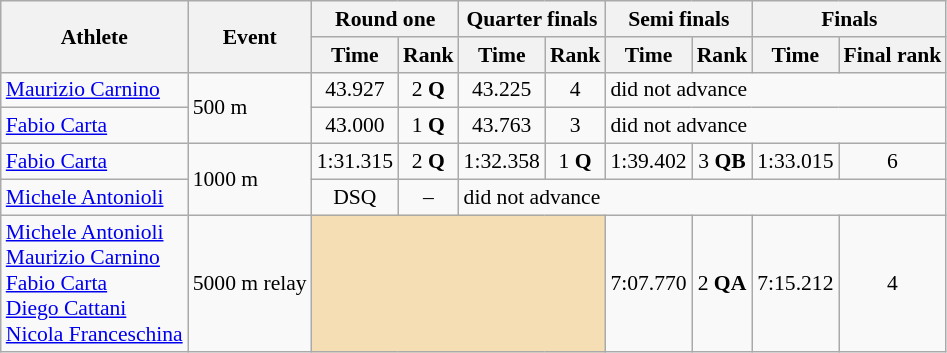<table class="wikitable" style="font-size:90%">
<tr>
<th rowspan="2">Athlete</th>
<th rowspan="2">Event</th>
<th colspan="2">Round one</th>
<th colspan="2">Quarter finals</th>
<th colspan="2">Semi finals</th>
<th colspan="2">Finals</th>
</tr>
<tr>
<th>Time</th>
<th>Rank</th>
<th>Time</th>
<th>Rank</th>
<th>Time</th>
<th>Rank</th>
<th>Time</th>
<th>Final rank</th>
</tr>
<tr>
<td><a href='#'>Maurizio Carnino</a></td>
<td rowspan="2">500 m</td>
<td align="center">43.927</td>
<td align="center">2 <strong>Q</strong></td>
<td align="center">43.225</td>
<td align="center">4</td>
<td colspan="4">did not advance</td>
</tr>
<tr>
<td><a href='#'>Fabio Carta</a></td>
<td align="center">43.000</td>
<td align="center">1 <strong>Q</strong></td>
<td align="center">43.763</td>
<td align="center">3</td>
<td colspan="4">did not advance</td>
</tr>
<tr>
<td><a href='#'>Fabio Carta</a></td>
<td rowspan="2">1000 m</td>
<td align="center">1:31.315</td>
<td align="center">2 <strong>Q</strong></td>
<td align="center">1:32.358</td>
<td align="center">1 <strong>Q</strong></td>
<td align="center">1:39.402</td>
<td align="center">3 <strong>QB</strong></td>
<td align="center">1:33.015</td>
<td align="center">6</td>
</tr>
<tr>
<td><a href='#'>Michele Antonioli</a></td>
<td align="center">DSQ</td>
<td align="center">–</td>
<td colspan="6">did not advance</td>
</tr>
<tr>
<td><a href='#'>Michele Antonioli</a><br><a href='#'>Maurizio Carnino</a><br><a href='#'>Fabio Carta</a><br><a href='#'>Diego Cattani</a><br><a href='#'>Nicola Franceschina</a></td>
<td>5000 m relay</td>
<td colspan=4 bgcolor=wheat></td>
<td align=center>7:07.770</td>
<td align=center>2 <strong>QA</strong></td>
<td align=center>7:15.212</td>
<td align=center>4</td>
</tr>
</table>
